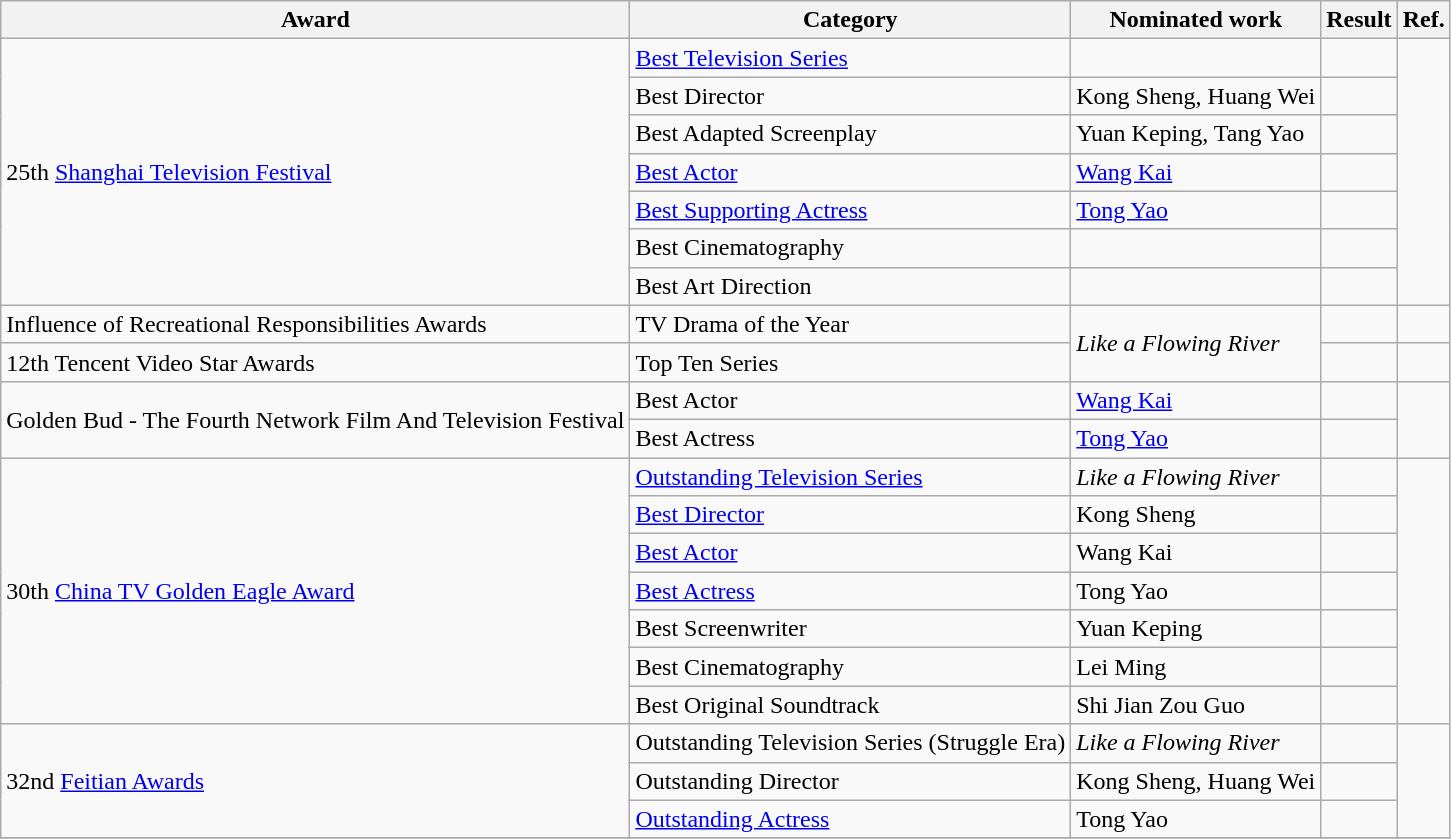<table class="wikitable">
<tr>
<th>Award</th>
<th>Category</th>
<th>Nominated work</th>
<th>Result</th>
<th>Ref.</th>
</tr>
<tr>
<td rowspan=7>25th <a href='#'>Shanghai Television Festival</a></td>
<td><a href='#'>Best Television Series</a></td>
<td></td>
<td></td>
<td rowspan=7></td>
</tr>
<tr>
<td>Best Director</td>
<td>Kong Sheng, Huang Wei</td>
<td></td>
</tr>
<tr>
<td>Best Adapted Screenplay</td>
<td>Yuan Keping, Tang Yao</td>
<td></td>
</tr>
<tr>
<td><a href='#'>Best Actor</a></td>
<td><a href='#'>Wang Kai</a></td>
<td></td>
</tr>
<tr>
<td><a href='#'>Best Supporting Actress</a></td>
<td><a href='#'>Tong Yao</a></td>
<td></td>
</tr>
<tr>
<td>Best Cinematography</td>
<td></td>
<td></td>
</tr>
<tr>
<td>Best Art Direction</td>
<td></td>
<td></td>
</tr>
<tr>
<td>Influence of Recreational Responsibilities Awards</td>
<td>TV Drama of the Year</td>
<td rowspan=2><em>Like a Flowing River</em></td>
<td></td>
<td></td>
</tr>
<tr>
<td>12th Tencent Video Star Awards</td>
<td>Top Ten Series</td>
<td></td>
<td></td>
</tr>
<tr>
<td rowspan=2>Golden Bud - The Fourth Network Film And Television Festival</td>
<td>Best Actor</td>
<td><a href='#'>Wang Kai</a></td>
<td></td>
<td rowspan=2></td>
</tr>
<tr>
<td>Best Actress</td>
<td><a href='#'>Tong Yao</a></td>
<td></td>
</tr>
<tr>
<td rowspan=7>30th <a href='#'>China TV Golden Eagle Award</a></td>
<td><a href='#'>Outstanding Television Series</a></td>
<td><em>Like a Flowing River</em></td>
<td></td>
<td rowspan=7></td>
</tr>
<tr>
<td><a href='#'>Best Director</a></td>
<td>Kong Sheng</td>
<td></td>
</tr>
<tr>
<td><a href='#'>Best Actor</a></td>
<td>Wang Kai</td>
<td></td>
</tr>
<tr>
<td><a href='#'>Best Actress</a></td>
<td>Tong Yao</td>
<td></td>
</tr>
<tr>
<td>Best Screenwriter</td>
<td>Yuan Keping</td>
<td></td>
</tr>
<tr>
<td>Best Cinematography</td>
<td>Lei Ming</td>
<td></td>
</tr>
<tr>
<td>Best Original Soundtrack</td>
<td>Shi Jian Zou Guo</td>
<td></td>
</tr>
<tr>
<td rowspan=3>32nd <a href='#'>Feitian Awards</a></td>
<td>Outstanding Television Series (Struggle Era)</td>
<td><em>Like a Flowing River</em></td>
<td></td>
<td rowspan=3></td>
</tr>
<tr>
<td>Outstanding Director</td>
<td>Kong Sheng, Huang Wei</td>
<td></td>
</tr>
<tr>
<td><a href='#'>Outstanding Actress</a></td>
<td>Tong Yao</td>
<td></td>
</tr>
<tr>
</tr>
</table>
